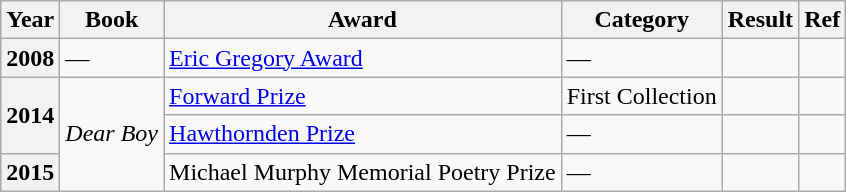<table class="wikitable sortable">
<tr>
<th>Year</th>
<th>Book</th>
<th>Award</th>
<th>Category</th>
<th>Result</th>
<th>Ref</th>
</tr>
<tr>
<th>2008</th>
<td>—</td>
<td><a href='#'>Eric Gregory Award</a></td>
<td>—</td>
<td></td>
<td></td>
</tr>
<tr>
<th rowspan="2">2014</th>
<td rowspan="3"><em>Dear Boy</em></td>
<td><a href='#'>Forward Prize</a></td>
<td>First Collection</td>
<td></td>
<td></td>
</tr>
<tr>
<td><a href='#'>Hawthornden Prize</a></td>
<td>—</td>
<td></td>
<td></td>
</tr>
<tr>
<th>2015</th>
<td>Michael Murphy Memorial Poetry Prize</td>
<td>—</td>
<td></td>
<td></td>
</tr>
</table>
